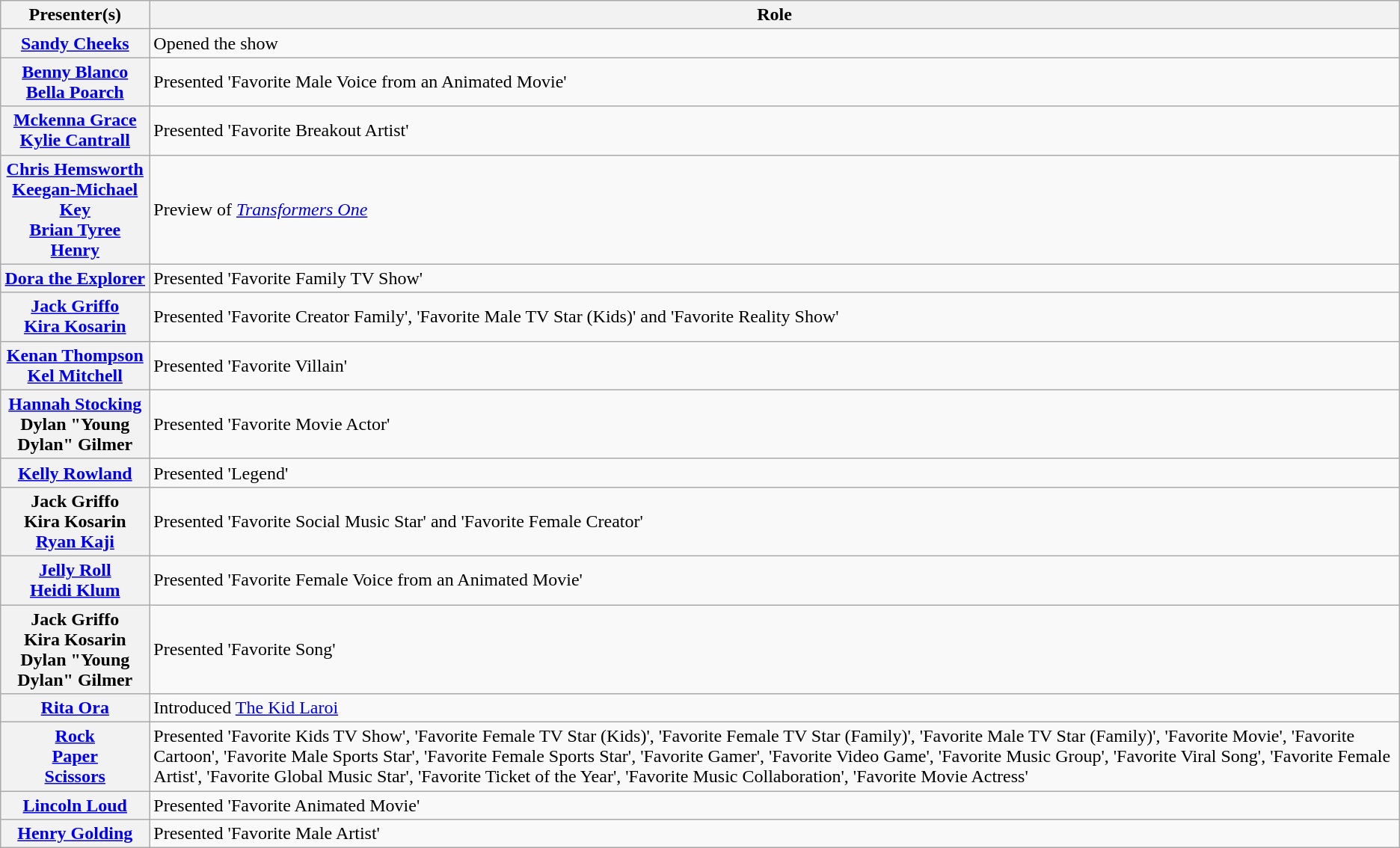<table class="wikitable plainrowheaders">
<tr>
<th scope="col">Presenter(s)</th>
<th scope="col">Role</th>
</tr>
<tr>
<th scope="row"><a href='#'>Sandy Cheeks</a> </th>
<td>Opened the show</td>
</tr>
<tr>
<th scope="row"><a href='#'>Benny Blanco</a><br><a href='#'>Bella Poarch</a></th>
<td>Presented 'Favorite Male Voice from an Animated Movie'</td>
</tr>
<tr>
<th scope="row"><a href='#'>Mckenna Grace</a><br><a href='#'>Kylie Cantrall</a></th>
<td>Presented 'Favorite Breakout Artist'</td>
</tr>
<tr>
<th scope="row"><a href='#'>Chris Hemsworth</a><br><a href='#'>Keegan-Michael Key</a><br><a href='#'>Brian Tyree Henry</a></th>
<td>Preview of <em><a href='#'>Transformers One</a></em></td>
</tr>
<tr>
<th scope="row"><a href='#'>Dora the Explorer</a> </th>
<td>Presented 'Favorite Family TV Show'</td>
</tr>
<tr>
<th scope="row"><a href='#'>Jack Griffo</a><br><a href='#'>Kira Kosarin</a></th>
<td>Presented 'Favorite Creator Family', 'Favorite Male TV Star (Kids)' and 'Favorite Reality Show'</td>
</tr>
<tr>
<th scope="row"><a href='#'>Kenan Thompson</a><br><a href='#'>Kel Mitchell</a></th>
<td>Presented 'Favorite Villain'</td>
</tr>
<tr>
<th scope="row"><a href='#'>Hannah Stocking</a><br>Dylan "Young Dylan" Gilmer</th>
<td>Presented 'Favorite Movie Actor'</td>
</tr>
<tr>
<th scope="row"><a href='#'>Kelly Rowland</a></th>
<td>Presented 'Legend'</td>
</tr>
<tr>
<th scope="row">Jack Griffo<br>Kira Kosarin<br><a href='#'>Ryan Kaji</a></th>
<td>Presented 'Favorite Social Music Star' and 'Favorite Female Creator'</td>
</tr>
<tr>
<th scope="row"><a href='#'>Jelly Roll</a><br><a href='#'>Heidi Klum</a></th>
<td>Presented 'Favorite Female Voice from an Animated Movie'</td>
</tr>
<tr>
<th scope="row">Jack Griffo<br>Kira Kosarin<br>Dylan "Young Dylan" Gilmer</th>
<td>Presented 'Favorite Song'</td>
</tr>
<tr>
<th scope="row"><a href='#'>Rita Ora</a></th>
<td>Introduced <a href='#'>The Kid Laroi</a></td>
</tr>
<tr>
<th scope="row"><a href='#'>Rock</a> <br><a href='#'>Paper</a> <br><a href='#'>Scissors</a> </th>
<td>Presented 'Favorite Kids TV Show', 'Favorite Female TV Star (Kids)', 'Favorite Female TV Star (Family)', 'Favorite Male TV Star (Family)', 'Favorite Movie', 'Favorite Cartoon', 'Favorite Male Sports Star', 'Favorite Female Sports Star', 'Favorite Gamer', 'Favorite Video Game', 'Favorite Music Group', 'Favorite Viral Song', 'Favorite Female Artist', 'Favorite Global Music Star', 'Favorite Ticket of the Year', 'Favorite Music Collaboration', 'Favorite Movie Actress'</td>
</tr>
<tr>
<th scope="row"><a href='#'>Lincoln Loud</a> </th>
<td>Presented 'Favorite Animated Movie'</td>
</tr>
<tr>
<th scope="row"><a href='#'>Henry Golding</a></th>
<td>Presented 'Favorite Male Artist'</td>
</tr>
</table>
